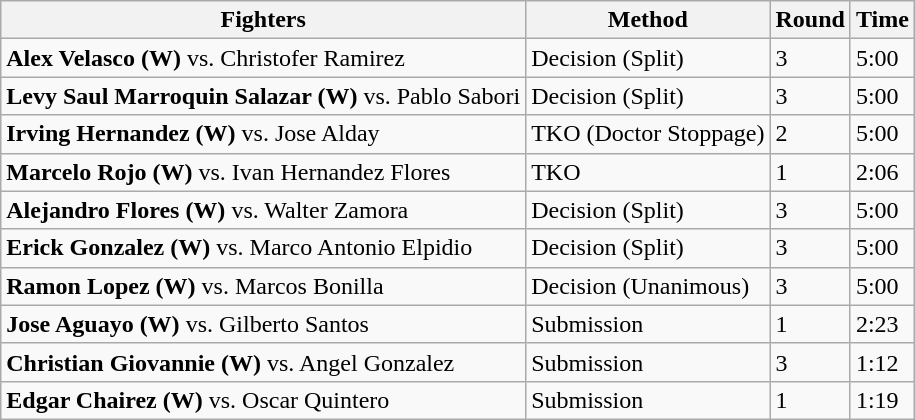<table class="wikitable">
<tr>
<th>Fighters</th>
<th>Method</th>
<th>Round</th>
<th>Time</th>
</tr>
<tr>
<td><strong>Alex Velasco (W)</strong> vs. Christofer Ramirez</td>
<td>Decision (Split)</td>
<td>3</td>
<td>5:00</td>
</tr>
<tr>
<td><strong>Levy Saul Marroquin Salazar (W)</strong> vs. Pablo Sabori</td>
<td>Decision (Split)</td>
<td>3</td>
<td>5:00</td>
</tr>
<tr>
<td><strong>Irving Hernandez (W)</strong> vs. Jose Alday</td>
<td>TKO (Doctor Stoppage)</td>
<td>2</td>
<td>5:00</td>
</tr>
<tr>
<td><strong>Marcelo Rojo (W)</strong> vs. Ivan Hernandez Flores</td>
<td>TKO</td>
<td>1</td>
<td>2:06</td>
</tr>
<tr>
<td><strong>Alejandro Flores (W)</strong> vs. Walter Zamora</td>
<td>Decision (Split)</td>
<td>3</td>
<td>5:00</td>
</tr>
<tr>
<td><strong>Erick Gonzalez (W)</strong> vs. Marco Antonio Elpidio</td>
<td>Decision (Split)</td>
<td>3</td>
<td>5:00</td>
</tr>
<tr>
<td><strong>Ramon Lopez (W)</strong> vs. Marcos Bonilla</td>
<td>Decision (Unanimous)</td>
<td>3</td>
<td>5:00</td>
</tr>
<tr>
<td><strong>Jose Aguayo (W)</strong> vs. Gilberto Santos</td>
<td>Submission</td>
<td>1</td>
<td>2:23</td>
</tr>
<tr>
<td><strong>Christian Giovannie (W)</strong> vs. Angel Gonzalez</td>
<td>Submission</td>
<td>3</td>
<td>1:12</td>
</tr>
<tr>
<td><strong>Edgar Chairez (W)</strong> vs. Oscar Quintero</td>
<td>Submission</td>
<td>1</td>
<td>1:19</td>
</tr>
</table>
